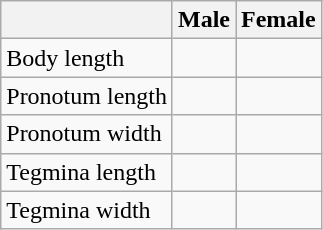<table class="wikitable">
<tr>
<th></th>
<th>Male</th>
<th>Female</th>
</tr>
<tr>
<td>Body length</td>
<td></td>
<td></td>
</tr>
<tr>
<td>Pronotum length</td>
<td></td>
<td></td>
</tr>
<tr>
<td>Pronotum width</td>
<td></td>
<td></td>
</tr>
<tr>
<td>Tegmina length</td>
<td></td>
<td></td>
</tr>
<tr>
<td>Tegmina width</td>
<td></td>
<td></td>
</tr>
</table>
